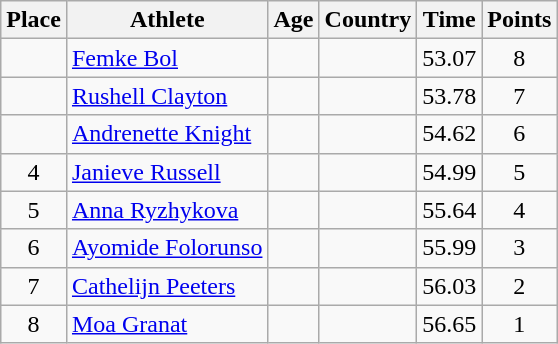<table class="wikitable mw-datatable sortable">
<tr>
<th>Place</th>
<th>Athlete</th>
<th>Age</th>
<th>Country</th>
<th>Time</th>
<th>Points</th>
</tr>
<tr>
<td align=center></td>
<td><a href='#'>Femke Bol</a></td>
<td></td>
<td></td>
<td>53.07</td>
<td align=center>8</td>
</tr>
<tr>
<td align=center></td>
<td><a href='#'>Rushell Clayton</a></td>
<td></td>
<td></td>
<td>53.78</td>
<td align=center>7</td>
</tr>
<tr>
<td align=center></td>
<td><a href='#'>Andrenette Knight</a></td>
<td></td>
<td></td>
<td>54.62</td>
<td align=center>6</td>
</tr>
<tr>
<td align=center>4</td>
<td><a href='#'>Janieve Russell</a></td>
<td></td>
<td></td>
<td>54.99</td>
<td align=center>5</td>
</tr>
<tr>
<td align=center>5</td>
<td><a href='#'>Anna Ryzhykova</a></td>
<td></td>
<td></td>
<td>55.64</td>
<td align=center>4</td>
</tr>
<tr>
<td align=center>6</td>
<td><a href='#'>Ayomide Folorunso</a></td>
<td></td>
<td></td>
<td>55.99</td>
<td align=center>3</td>
</tr>
<tr>
<td align=center>7</td>
<td><a href='#'>Cathelijn Peeters</a></td>
<td></td>
<td></td>
<td>56.03</td>
<td align=center>2</td>
</tr>
<tr>
<td align=center>8</td>
<td><a href='#'>Moa Granat</a></td>
<td></td>
<td></td>
<td>56.65</td>
<td align=center>1</td>
</tr>
</table>
